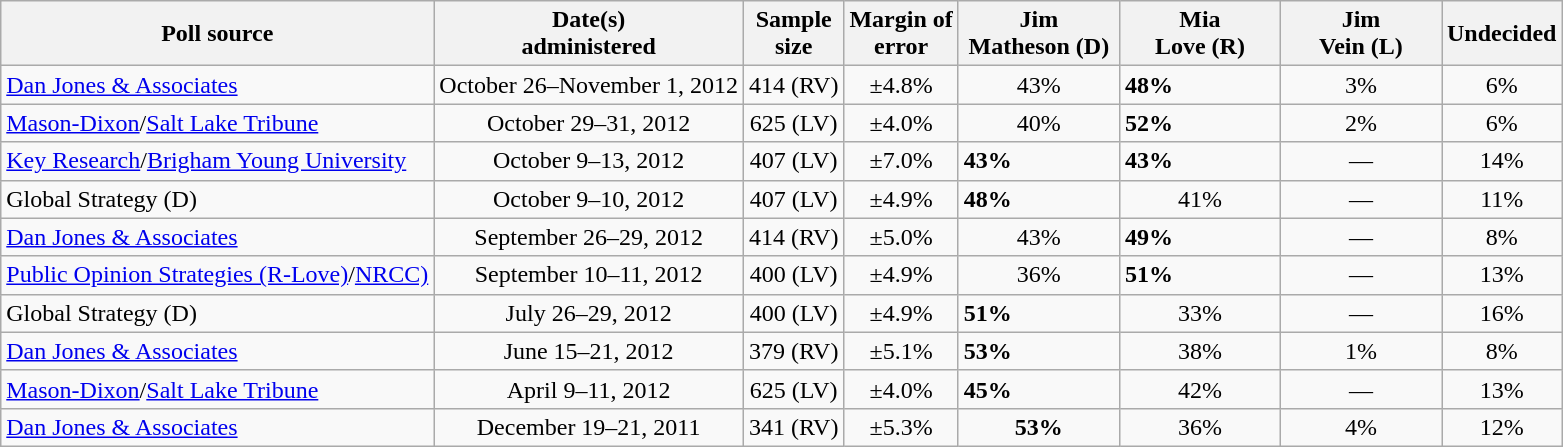<table class="wikitable">
<tr>
<th>Poll source</th>
<th>Date(s)<br>administered</th>
<th>Sample<br>size</th>
<th>Margin of <br>error</th>
<th style="width:100px;">Jim<br>Matheson (D)</th>
<th style="width:100px;">Mia<br>Love (R)</th>
<th style="width:100px;">Jim<br>Vein (L)</th>
<th>Undecided</th>
</tr>
<tr>
<td><a href='#'>Dan Jones & Associates</a></td>
<td align=center>October 26–November 1, 2012</td>
<td align=center>414 (RV)</td>
<td align=center>±4.8%</td>
<td align=center>43%</td>
<td><strong>48%</strong></td>
<td align=center>3%</td>
<td align=center>6%</td>
</tr>
<tr>
<td><a href='#'>Mason-Dixon</a>/<a href='#'>Salt Lake Tribune</a></td>
<td align=center>October 29–31, 2012</td>
<td align=center>625 (LV)</td>
<td align=center>±4.0%</td>
<td align=center>40%</td>
<td><strong>52%</strong></td>
<td align=center>2%</td>
<td align=center>6%</td>
</tr>
<tr>
<td><a href='#'>Key Research</a>/<a href='#'>Brigham Young University</a></td>
<td align=center>October 9–13, 2012</td>
<td align=center>407 (LV)</td>
<td align=center>±7.0%</td>
<td><strong>43%</strong></td>
<td><strong>43%</strong></td>
<td align=center>—</td>
<td align=center>14%</td>
</tr>
<tr>
<td>Global Strategy (D)</td>
<td align=center>October 9–10, 2012</td>
<td align=center>407 (LV)</td>
<td align=center>±4.9%</td>
<td><strong>48%</strong></td>
<td align=center>41%</td>
<td align=center>—</td>
<td align=center>11%</td>
</tr>
<tr>
<td><a href='#'>Dan Jones & Associates</a></td>
<td align=center>September 26–29, 2012</td>
<td align=center>414 (RV)</td>
<td align=center>±5.0%</td>
<td align=center>43%</td>
<td><strong>49%</strong></td>
<td align=center>—</td>
<td align=center>8%</td>
</tr>
<tr>
<td><a href='#'>Public Opinion Strategies (R-Love)</a>/<a href='#'>NRCC)</a></td>
<td align=center>September 10–11, 2012</td>
<td align=center>400 (LV)</td>
<td align=center>±4.9%</td>
<td align=center>36%</td>
<td><strong>51%</strong></td>
<td align=center>—</td>
<td align=center>13%</td>
</tr>
<tr>
<td>Global Strategy (D)</td>
<td align=center>July 26–29, 2012</td>
<td align=center>400 (LV)</td>
<td align=center>±4.9%</td>
<td><strong>51%</strong></td>
<td align=center>33%</td>
<td align=center>—</td>
<td align=center>16%</td>
</tr>
<tr>
<td><a href='#'>Dan Jones & Associates</a></td>
<td align=center>June 15–21, 2012</td>
<td align=center>379 (RV)</td>
<td align=center>±5.1%</td>
<td><strong>53%</strong></td>
<td align=center>38%</td>
<td align=center>1%</td>
<td align=center>8%</td>
</tr>
<tr>
<td><a href='#'>Mason-Dixon</a>/<a href='#'>Salt Lake Tribune</a></td>
<td align=center>April 9–11, 2012</td>
<td align=center>625 (LV)</td>
<td align=center>±4.0%</td>
<td><strong>45%</strong></td>
<td align=center>42%</td>
<td align=center>—</td>
<td align=center>13%</td>
</tr>
<tr>
<td><a href='#'>Dan Jones & Associates</a></td>
<td align=center>December 19–21, 2011</td>
<td align=center>341 (RV)</td>
<td align=center>±5.3%</td>
<td align=center ><strong>53%</strong></td>
<td align=center>36%</td>
<td align=center>4%</td>
<td align=center>12%</td>
</tr>
</table>
